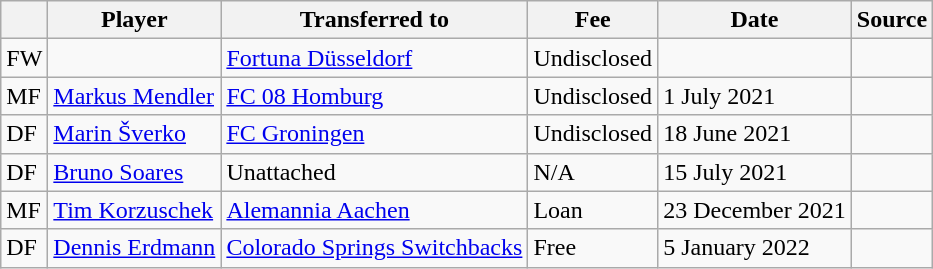<table class="wikitable plainrowheaders sortable">
<tr>
<th align="center"></th>
<th>Player</th>
<th>Transferred to</th>
<th>Fee</th>
<th>Date</th>
<th>Source</th>
</tr>
<tr>
<td>FW</td>
<td></td>
<td> <a href='#'>Fortuna Düsseldorf</a></td>
<td>Undisclosed</td>
<td></td>
<td></td>
</tr>
<tr>
<td>MF</td>
<td> <a href='#'>Markus Mendler</a></td>
<td> <a href='#'>FC 08 Homburg</a></td>
<td>Undisclosed</td>
<td>1 July 2021</td>
<td></td>
</tr>
<tr>
<td>DF</td>
<td> <a href='#'>Marin Šverko</a></td>
<td> <a href='#'>FC Groningen</a></td>
<td>Undisclosed</td>
<td>18 June 2021</td>
<td></td>
</tr>
<tr>
<td>DF</td>
<td> <a href='#'>Bruno Soares</a></td>
<td>Unattached</td>
<td>N/A</td>
<td>15 July 2021</td>
<td></td>
</tr>
<tr>
<td>MF</td>
<td> <a href='#'>Tim Korzuschek</a></td>
<td> <a href='#'>Alemannia Aachen</a></td>
<td>Loan</td>
<td>23 December 2021</td>
<td></td>
</tr>
<tr>
<td>DF</td>
<td> <a href='#'>Dennis Erdmann</a></td>
<td> <a href='#'>Colorado Springs Switchbacks</a></td>
<td>Free</td>
<td>5 January 2022</td>
<td></td>
</tr>
</table>
